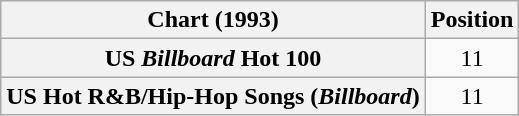<table class="wikitable sortable plainrowheaders" style="text-align:center">
<tr>
<th scope="col">Chart (1993)</th>
<th scope="col">Position</th>
</tr>
<tr>
<th scope="row">US <em>Billboard</em> Hot 100</th>
<td style="text-align:center">11</td>
</tr>
<tr>
<th scope="row">US Hot R&B/Hip-Hop Songs (<em>Billboard</em>)</th>
<td style="text-align:center">11</td>
</tr>
</table>
